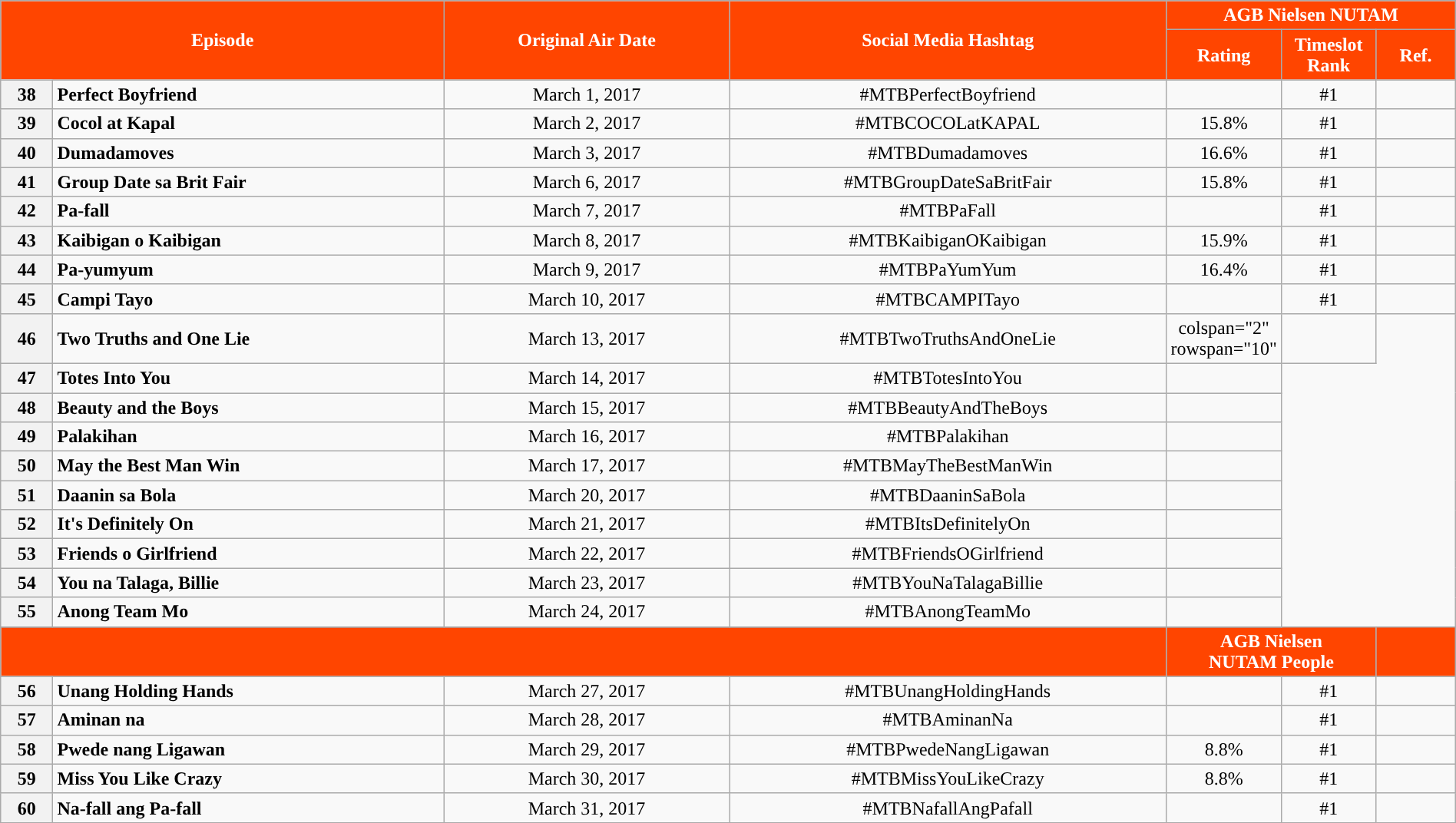<table class="wikitable" style="text-align:center; font-size:100%; line-height:18px;"  width="100%">
<tr>
<th colspan="2" rowspan="2" style="background-color:#FF4500; color:#ffffff;">Episode</th>
<th style="background:#FF4500; color:white" rowspan="2">Original Air Date</th>
<th style="background:#FF4500; color:white" rowspan="2">Social Media Hashtag</th>
<th style="background-color:#FF4500; color:#ffffff;" colspan="3">AGB Nielsen NUTAM</th>
</tr>
<tr>
<th style="background-color:#FF4500; width:75px; color:#ffffff;">Rating</th>
<th style="background-color:#FF4500; width:75px; color:#ffffff;">Timeslot<br>Rank</th>
<th style="background-color:#FF4500; color:#ffffff;">Ref.</th>
</tr>
<tr>
<th>38</th>
<td style="text-align: left;"><strong>Perfect Boyfriend</strong></td>
<td>March 1, 2017</td>
<td>#MTBPerfectBoyfriend</td>
<td></td>
<td>#1</td>
<td></td>
</tr>
<tr>
<th>39</th>
<td style="text-align: left;"><strong>Cocol at Kapal</strong></td>
<td>March 2, 2017</td>
<td>#MTBCOCOLatKAPAL</td>
<td>15.8%</td>
<td>#1</td>
<td></td>
</tr>
<tr>
<th>40</th>
<td style="text-align: left;"><strong>Dumadamoves</strong></td>
<td>March 3, 2017</td>
<td>#MTBDumadamoves</td>
<td>16.6%</td>
<td>#1</td>
<td></td>
</tr>
<tr>
<th>41</th>
<td style="text-align: left;"><strong>Group Date sa Brit Fair</strong></td>
<td>March 6, 2017</td>
<td>#MTBGroupDateSaBritFair</td>
<td>15.8%</td>
<td>#1</td>
<td></td>
</tr>
<tr>
<th>42</th>
<td style="text-align: left;"><strong>Pa-fall</strong></td>
<td>March 7, 2017</td>
<td>#MTBPaFall</td>
<td></td>
<td>#1</td>
<td></td>
</tr>
<tr>
<th>43</th>
<td style="text-align: left;"><strong>Kaibigan o Kaibigan</strong></td>
<td>March 8, 2017</td>
<td>#MTBKaibiganOKaibigan</td>
<td>15.9%</td>
<td>#1</td>
<td></td>
</tr>
<tr>
<th>44</th>
<td style="text-align: left;"><strong>Pa-yumyum</strong></td>
<td>March 9, 2017</td>
<td>#MTBPaYumYum</td>
<td>16.4%</td>
<td>#1</td>
<td></td>
</tr>
<tr>
<th>45</th>
<td style="text-align: left;"><strong>Campi Tayo</strong></td>
<td>March 10, 2017</td>
<td>#MTBCAMPITayo</td>
<td></td>
<td>#1</td>
<td></td>
</tr>
<tr>
<th>46</th>
<td style="text-align: left;"><strong>Two Truths and One Lie</strong></td>
<td>March 13, 2017</td>
<td>#MTBTwoTruthsAndOneLie</td>
<td>colspan="2" rowspan="10" </td>
<td></td>
</tr>
<tr>
<th>47</th>
<td style="text-align: left;"><strong>Totes Into You</strong></td>
<td>March 14, 2017</td>
<td>#MTBTotesIntoYou</td>
<td></td>
</tr>
<tr>
<th>48</th>
<td style="text-align: left;"><strong>Beauty and the Boys</strong></td>
<td>March 15, 2017</td>
<td>#MTBBeautyAndTheBoys</td>
<td></td>
</tr>
<tr>
<th>49</th>
<td style="text-align: left;"><strong>Palakihan</strong></td>
<td>March 16, 2017</td>
<td>#MTBPalakihan</td>
<td></td>
</tr>
<tr>
<th>50</th>
<td style="text-align: left;"><strong>May the Best Man Win</strong></td>
<td>March 17, 2017</td>
<td>#MTBMayTheBestManWin</td>
<td></td>
</tr>
<tr>
<th>51</th>
<td style="text-align: left;"><strong>Daanin sa Bola</strong></td>
<td>March 20, 2017</td>
<td>#MTBDaaninSaBola</td>
<td></td>
</tr>
<tr>
<th>52</th>
<td style="text-align: left;"><strong>It's Definitely On</strong></td>
<td>March 21, 2017</td>
<td>#MTBItsDefinitelyOn</td>
<td></td>
</tr>
<tr>
<th>53</th>
<td style="text-align: left;"><strong>Friends o Girlfriend</strong></td>
<td>March 22, 2017</td>
<td>#MTBFriendsOGirlfriend</td>
<td></td>
</tr>
<tr>
<th>54</th>
<td style="text-align: left;"><strong>You na Talaga, Billie</strong></td>
<td>March 23, 2017</td>
<td>#MTBYouNaTalagaBillie</td>
<td></td>
</tr>
<tr>
<th>55</th>
<td style="text-align: left;"><strong>Anong Team Mo</strong></td>
<td>March 24, 2017</td>
<td>#MTBAnongTeamMo</td>
<td></td>
</tr>
<tr>
</tr>
<tr>
<td colspan="4" rowspan="2" style="background:#FF4500; color:#ffffff"></td>
</tr>
<tr>
<th colspan="2" style="background:#FF4500; color:#ffffff">AGB Nielsen<br>NUTAM People</th>
<td rowspan="1" style="background:#FF4500; color:#ffffff"></td>
</tr>
<tr>
<th>56</th>
<td style="text-align: left;"><strong>Unang Holding Hands</strong></td>
<td>March 27, 2017</td>
<td>#MTBUnangHoldingHands</td>
<td></td>
<td>#1</td>
<td></td>
</tr>
<tr>
<th>57</th>
<td style="text-align: left;"><strong>Aminan na</strong></td>
<td>March 28, 2017</td>
<td>#MTBAminanNa</td>
<td></td>
<td>#1</td>
<td></td>
</tr>
<tr>
<th>58</th>
<td style="text-align: left;"><strong>Pwede nang Ligawan</strong></td>
<td>March 29, 2017</td>
<td>#MTBPwedeNangLigawan</td>
<td>8.8%</td>
<td>#1</td>
<td></td>
</tr>
<tr>
<th>59</th>
<td style="text-align: left;"><strong>Miss You Like Crazy</strong></td>
<td>March 30, 2017</td>
<td>#MTBMissYouLikeCrazy</td>
<td>8.8%</td>
<td>#1</td>
<td></td>
</tr>
<tr>
<th>60</th>
<td style="text-align: left;"><strong>Na-fall ang Pa-fall</strong></td>
<td>March 31, 2017</td>
<td>#MTBNafallAngPafall</td>
<td></td>
<td>#1</td>
<td></td>
</tr>
<tr>
</tr>
</table>
